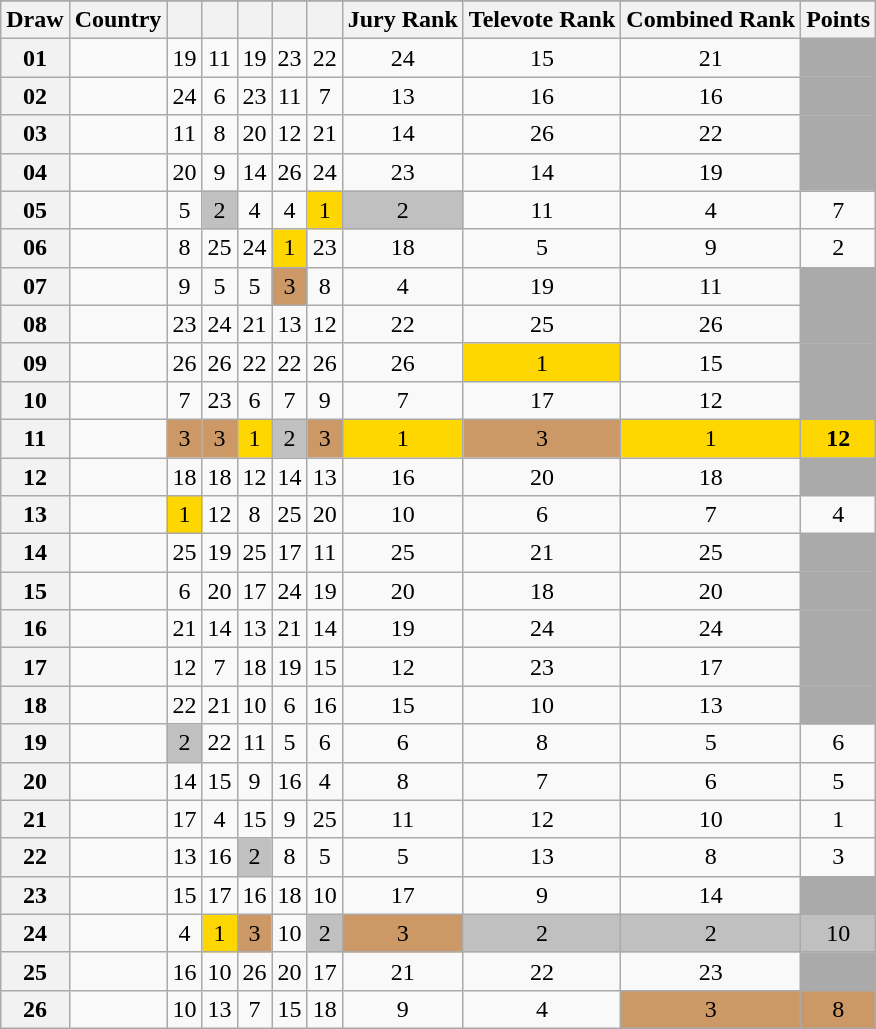<table class="sortable wikitable collapsible plainrowheaders" style="text-align:center">
<tr>
</tr>
<tr>
<th scope="col">Draw</th>
<th scope="col">Country</th>
<th scope="col"><small></small></th>
<th scope="col"><small></small></th>
<th scope="col"><small></small></th>
<th scope="col"><small></small></th>
<th scope="col"><small></small></th>
<th scope="col">Jury Rank</th>
<th scope="col">Televote Rank</th>
<th scope="col">Combined Rank</th>
<th scope="col">Points</th>
</tr>
<tr>
<th scope="row" style="text-align:center;">01</th>
<td style="text-align:left;"></td>
<td>19</td>
<td>11</td>
<td>19</td>
<td>23</td>
<td>22</td>
<td>24</td>
<td>15</td>
<td>21</td>
<td style="background:#AAAAAA;"></td>
</tr>
<tr>
<th scope="row" style="text-align:center;">02</th>
<td style="text-align:left;"></td>
<td>24</td>
<td>6</td>
<td>23</td>
<td>11</td>
<td>7</td>
<td>13</td>
<td>16</td>
<td>16</td>
<td style="background:#AAAAAA;"></td>
</tr>
<tr>
<th scope="row" style="text-align:center;">03</th>
<td style="text-align:left;"></td>
<td>11</td>
<td>8</td>
<td>20</td>
<td>12</td>
<td>21</td>
<td>14</td>
<td>26</td>
<td>22</td>
<td style="background:#AAAAAA;"></td>
</tr>
<tr>
<th scope="row" style="text-align:center;">04</th>
<td style="text-align:left;"></td>
<td>20</td>
<td>9</td>
<td>14</td>
<td>26</td>
<td>24</td>
<td>23</td>
<td>14</td>
<td>19</td>
<td style="background:#AAAAAA;"></td>
</tr>
<tr>
<th scope="row" style="text-align:center;">05</th>
<td style="text-align:left;"></td>
<td>5</td>
<td style="background:silver;">2</td>
<td>4</td>
<td>4</td>
<td style="background:gold;">1</td>
<td style="background:silver;">2</td>
<td>11</td>
<td>4</td>
<td>7</td>
</tr>
<tr>
<th scope="row" style="text-align:center;">06</th>
<td style="text-align:left;"></td>
<td>8</td>
<td>25</td>
<td>24</td>
<td style="background:gold;">1</td>
<td>23</td>
<td>18</td>
<td>5</td>
<td>9</td>
<td>2</td>
</tr>
<tr>
<th scope="row" style="text-align:center;">07</th>
<td style="text-align:left;"></td>
<td>9</td>
<td>5</td>
<td>5</td>
<td style="background:#CC9966;">3</td>
<td>8</td>
<td>4</td>
<td>19</td>
<td>11</td>
<td style="background:#AAAAAA;"></td>
</tr>
<tr>
<th scope="row" style="text-align:center;">08</th>
<td style="text-align:left;"></td>
<td>23</td>
<td>24</td>
<td>21</td>
<td>13</td>
<td>12</td>
<td>22</td>
<td>25</td>
<td>26</td>
<td style="background:#AAAAAA;"></td>
</tr>
<tr>
<th scope="row" style="text-align:center;">09</th>
<td style="text-align:left;"></td>
<td>26</td>
<td>26</td>
<td>22</td>
<td>22</td>
<td>26</td>
<td>26</td>
<td style="background:gold;">1</td>
<td>15</td>
<td style="background:#AAAAAA;"></td>
</tr>
<tr>
<th scope="row" style="text-align:center;">10</th>
<td style="text-align:left;"></td>
<td>7</td>
<td>23</td>
<td>6</td>
<td>7</td>
<td>9</td>
<td>7</td>
<td>17</td>
<td>12</td>
<td style="background:#AAAAAA;"></td>
</tr>
<tr>
<th scope="row" style="text-align:center;">11</th>
<td style="text-align:left;"></td>
<td style="background:#CC9966;">3</td>
<td style="background:#CC9966;">3</td>
<td style="background:gold;">1</td>
<td style="background:silver;">2</td>
<td style="background:#CC9966;">3</td>
<td style="background:gold;">1</td>
<td style="background:#CC9966;">3</td>
<td style="background:gold;">1</td>
<td style="background:gold;"><strong>12</strong></td>
</tr>
<tr>
<th scope="row" style="text-align:center;">12</th>
<td style="text-align:left;"></td>
<td>18</td>
<td>18</td>
<td>12</td>
<td>14</td>
<td>13</td>
<td>16</td>
<td>20</td>
<td>18</td>
<td style="background:#AAAAAA;"></td>
</tr>
<tr>
<th scope="row" style="text-align:center;">13</th>
<td style="text-align:left;"></td>
<td style="background:gold;">1</td>
<td>12</td>
<td>8</td>
<td>25</td>
<td>20</td>
<td>10</td>
<td>6</td>
<td>7</td>
<td>4</td>
</tr>
<tr>
<th scope="row" style="text-align:center;">14</th>
<td style="text-align:left;"></td>
<td>25</td>
<td>19</td>
<td>25</td>
<td>17</td>
<td>11</td>
<td>25</td>
<td>21</td>
<td>25</td>
<td style="background:#AAAAAA;"></td>
</tr>
<tr>
<th scope="row" style="text-align:center;">15</th>
<td style="text-align:left;"></td>
<td>6</td>
<td>20</td>
<td>17</td>
<td>24</td>
<td>19</td>
<td>20</td>
<td>18</td>
<td>20</td>
<td style="background:#AAAAAA;"></td>
</tr>
<tr>
<th scope="row" style="text-align:center;">16</th>
<td style="text-align:left;"></td>
<td>21</td>
<td>14</td>
<td>13</td>
<td>21</td>
<td>14</td>
<td>19</td>
<td>24</td>
<td>24</td>
<td style="background:#AAAAAA;"></td>
</tr>
<tr>
<th scope="row" style="text-align:center;">17</th>
<td style="text-align:left;"></td>
<td>12</td>
<td>7</td>
<td>18</td>
<td>19</td>
<td>15</td>
<td>12</td>
<td>23</td>
<td>17</td>
<td style="background:#AAAAAA;"></td>
</tr>
<tr>
<th scope="row" style="text-align:center;">18</th>
<td style="text-align:left;"></td>
<td>22</td>
<td>21</td>
<td>10</td>
<td>6</td>
<td>16</td>
<td>15</td>
<td>10</td>
<td>13</td>
<td style="background:#AAAAAA;"></td>
</tr>
<tr>
<th scope="row" style="text-align:center;">19</th>
<td style="text-align:left;"></td>
<td style="background:silver;">2</td>
<td>22</td>
<td>11</td>
<td>5</td>
<td>6</td>
<td>6</td>
<td>8</td>
<td>5</td>
<td>6</td>
</tr>
<tr>
<th scope="row" style="text-align:center;">20</th>
<td style="text-align:left;"></td>
<td>14</td>
<td>15</td>
<td>9</td>
<td>16</td>
<td>4</td>
<td>8</td>
<td>7</td>
<td>6</td>
<td>5</td>
</tr>
<tr>
<th scope="row" style="text-align:center;">21</th>
<td style="text-align:left;"></td>
<td>17</td>
<td>4</td>
<td>15</td>
<td>9</td>
<td>25</td>
<td>11</td>
<td>12</td>
<td>10</td>
<td>1</td>
</tr>
<tr>
<th scope="row" style="text-align:center;">22</th>
<td style="text-align:left;"></td>
<td>13</td>
<td>16</td>
<td style="background:silver;">2</td>
<td>8</td>
<td>5</td>
<td>5</td>
<td>13</td>
<td>8</td>
<td>3</td>
</tr>
<tr>
<th scope="row" style="text-align:center;">23</th>
<td style="text-align:left;"></td>
<td>15</td>
<td>17</td>
<td>16</td>
<td>18</td>
<td>10</td>
<td>17</td>
<td>9</td>
<td>14</td>
<td style="background:#AAAAAA;"></td>
</tr>
<tr>
<th scope="row" style="text-align:center;">24</th>
<td style="text-align:left;"></td>
<td>4</td>
<td style="background:gold;">1</td>
<td style="background:#CC9966;">3</td>
<td>10</td>
<td style="background:silver;">2</td>
<td style="background:#CC9966;">3</td>
<td style="background:silver;">2</td>
<td style="background:silver;">2</td>
<td style="background:silver;">10</td>
</tr>
<tr>
<th scope="row" style="text-align:center;">25</th>
<td style="text-align:left;"></td>
<td>16</td>
<td>10</td>
<td>26</td>
<td>20</td>
<td>17</td>
<td>21</td>
<td>22</td>
<td>23</td>
<td style="background:#AAAAAA;"></td>
</tr>
<tr>
<th scope="row" style="text-align:center;">26</th>
<td style="text-align:left;"></td>
<td>10</td>
<td>13</td>
<td>7</td>
<td>15</td>
<td>18</td>
<td>9</td>
<td>4</td>
<td style="background:#CC9966;">3</td>
<td style="background:#CC9966;">8</td>
</tr>
</table>
